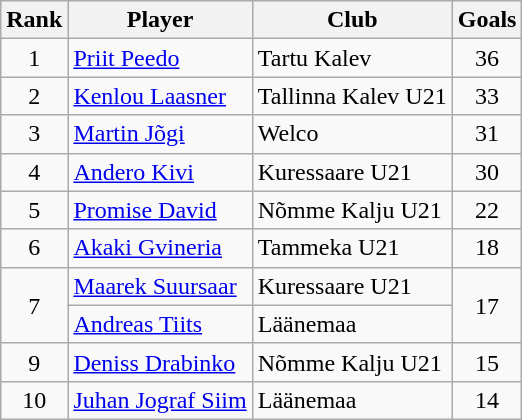<table class="wikitable" style="text-align:center;">
<tr>
<th>Rank</th>
<th>Player</th>
<th>Club</th>
<th>Goals</th>
</tr>
<tr>
<td>1</td>
<td align="left"> <a href='#'>Priit Peedo</a></td>
<td align="left">Tartu Kalev</td>
<td>36</td>
</tr>
<tr>
<td>2</td>
<td align="left"> <a href='#'>Kenlou Laasner</a></td>
<td align="left">Tallinna Kalev U21</td>
<td>33</td>
</tr>
<tr>
<td>3</td>
<td align="left"> <a href='#'>Martin Jõgi</a></td>
<td align="left">Welco</td>
<td>31</td>
</tr>
<tr>
<td>4</td>
<td align="left"> <a href='#'>Andero Kivi</a></td>
<td align="left">Kuressaare U21</td>
<td>30</td>
</tr>
<tr>
<td>5</td>
<td align="left"> <a href='#'>Promise David</a></td>
<td align="left">Nõmme Kalju U21</td>
<td>22</td>
</tr>
<tr>
<td>6</td>
<td align="left"> <a href='#'>Akaki Gvineria</a></td>
<td align="left">Tammeka U21</td>
<td>18</td>
</tr>
<tr>
<td rowspan=2>7</td>
<td align="left"> <a href='#'>Maarek Suursaar</a></td>
<td align="left">Kuressaare U21</td>
<td rowspan=2>17</td>
</tr>
<tr>
<td align="left"> <a href='#'>Andreas Tiits</a></td>
<td align="left">Läänemaa</td>
</tr>
<tr>
<td>9</td>
<td align="left"> <a href='#'>Deniss Drabinko</a></td>
<td align="left">Nõmme Kalju U21</td>
<td>15</td>
</tr>
<tr>
<td>10</td>
<td align="left"> <a href='#'>Juhan Jograf Siim</a></td>
<td align="left">Läänemaa</td>
<td>14</td>
</tr>
</table>
